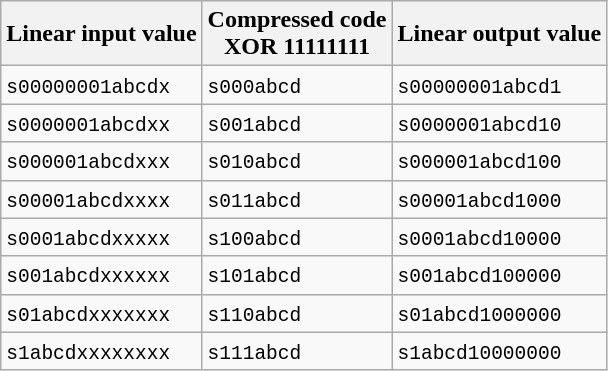<table class="wikitable" style="text-align:left">
<tr>
<th>Linear input value<br></th>
<th>Compressed code<br>XOR 11111111</th>
<th>Linear output value<br></th>
</tr>
<tr>
<td><code>s00000001abcdx</code></td>
<td><code>s000abcd</code></td>
<td><code>s00000001abcd1</code></td>
</tr>
<tr>
<td><code>s0000001abcdxx</code></td>
<td><code>s001abcd</code></td>
<td><code>s0000001abcd10</code></td>
</tr>
<tr>
<td><code>s000001abcdxxx</code></td>
<td><code>s010abcd</code></td>
<td><code>s000001abcd100</code></td>
</tr>
<tr>
<td><code>s00001abcdxxxx</code></td>
<td><code>s011abcd</code></td>
<td><code>s00001abcd1000</code></td>
</tr>
<tr>
<td><code>s0001abcdxxxxx</code></td>
<td><code>s100abcd</code></td>
<td><code>s0001abcd10000</code></td>
</tr>
<tr>
<td><code>s001abcdxxxxxx</code></td>
<td><code>s101abcd</code></td>
<td><code>s001abcd100000</code></td>
</tr>
<tr>
<td><code>s01abcdxxxxxxx</code></td>
<td><code>s110abcd</code></td>
<td><code>s01abcd1000000</code></td>
</tr>
<tr>
<td><code>s1abcdxxxxxxxx</code></td>
<td><code>s111abcd</code></td>
<td><code>s1abcd10000000</code></td>
</tr>
</table>
